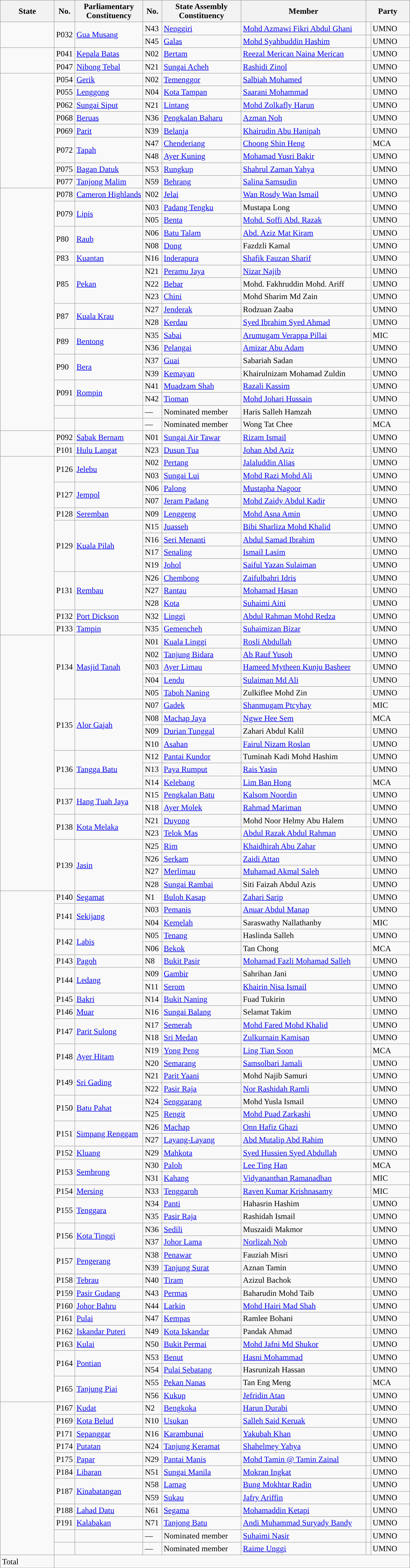<table class ="wikitable sortable">
<tr>
<th style="width:100px;">State</th>
<th>No.</th>
<th>Parliamentary<br>Constituency</th>
<th style="width:30px;">No.</th>
<th style="width:150px;">State Assembly<br>Constituency</th>
<th style="width:240px;">Member</th>
<th style="width:80px;" colspan=2>Party</th>
</tr>
<tr>
<td rowspan=2></td>
<td rowspan=2>P032</td>
<td rowspan=2><a href='#'>Gua Musang</a></td>
<td>N43</td>
<td><a href='#'>Nenggiri</a></td>
<td><a href='#'>Mohd Azmawi Fikri Abdul Ghani</a></td>
<td></td>
<td>UMNO</td>
</tr>
<tr>
<td>N45</td>
<td><a href='#'>Galas</a></td>
<td><a href='#'>Mohd Syahbuddin Hashim</a></td>
<td></td>
<td>UMNO</td>
</tr>
<tr>
<td rowspan=2></td>
<td>P041</td>
<td><a href='#'>Kepala Batas</a></td>
<td>N02</td>
<td><a href='#'>Bertam</a></td>
<td><a href='#'>Reezal Merican Naina Merican</a></td>
<td></td>
<td>UMNO</td>
</tr>
<tr>
<td>P047</td>
<td><a href='#'>Nibong Tebal</a></td>
<td>N21</td>
<td><a href='#'>Sungai Acheh</a></td>
<td><a href='#'>Rashidi Zinol</a></td>
<td></td>
<td>UMNO</td>
</tr>
<tr>
<td rowspan=9></td>
<td>P054</td>
<td><a href='#'>Gerik</a></td>
<td>N02</td>
<td><a href='#'>Temenggor</a></td>
<td><a href='#'>Salbiah Mohamed</a></td>
<td></td>
<td>UMNO</td>
</tr>
<tr>
<td>P055</td>
<td><a href='#'>Lenggong</a></td>
<td>N04</td>
<td><a href='#'>Kota Tampan</a></td>
<td><a href='#'>Saarani Mohammad</a></td>
<td></td>
<td>UMNO</td>
</tr>
<tr>
<td>P062</td>
<td><a href='#'>Sungai Siput</a></td>
<td>N21</td>
<td><a href='#'>Lintang</a></td>
<td><a href='#'>Mohd Zolkafly Harun</a></td>
<td></td>
<td>UMNO</td>
</tr>
<tr>
<td>P068</td>
<td><a href='#'>Beruas</a></td>
<td>N36</td>
<td><a href='#'>Pengkalan Baharu</a></td>
<td><a href='#'>Azman Noh</a></td>
<td></td>
<td>UMNO</td>
</tr>
<tr>
<td>P069</td>
<td><a href='#'>Parit</a></td>
<td>N39</td>
<td><a href='#'>Belanja</a></td>
<td><a href='#'>Khairudin Abu Hanipah</a></td>
<td></td>
<td>UMNO</td>
</tr>
<tr>
<td rowspan="2">P072</td>
<td rowspan="2"><a href='#'>Tapah</a></td>
<td>N47</td>
<td><a href='#'>Chenderiang</a></td>
<td><a href='#'>Choong Shin Heng</a></td>
<td></td>
<td>MCA</td>
</tr>
<tr>
<td>N48</td>
<td><a href='#'>Ayer Kuning</a></td>
<td><a href='#'>Mohamad Yusri Bakir</a></td>
<td></td>
<td>UMNO</td>
</tr>
<tr>
<td>P075</td>
<td><a href='#'>Bagan Datuk</a></td>
<td>N53</td>
<td><a href='#'>Rungkup</a></td>
<td><a href='#'>Shahrul Zaman Yahya</a></td>
<td></td>
<td>UMNO</td>
</tr>
<tr>
<td>P077</td>
<td><a href='#'>Tanjong Malim</a></td>
<td>N59</td>
<td><a href='#'>Behrang</a></td>
<td><a href='#'>Salina Samsudin</a></td>
<td></td>
<td>UMNO</td>
</tr>
<tr>
<td rowspan=19></td>
<td>P078</td>
<td><a href='#'>Cameron Highlands</a></td>
<td>N02</td>
<td><a href='#'>Jelai</a></td>
<td><a href='#'>Wan Rosdy Wan Ismail</a></td>
<td></td>
<td>UMNO</td>
</tr>
<tr>
<td rowspan="2">P079</td>
<td rowspan="2"><a href='#'>Lipis</a></td>
<td>N03</td>
<td><a href='#'>Padang Tengku</a></td>
<td>Mustapa Long</td>
<td></td>
<td>UMNO</td>
</tr>
<tr>
<td>N05</td>
<td><a href='#'>Benta</a></td>
<td><a href='#'>Mohd. Soffi Abd. Razak</a></td>
<td></td>
<td>UMNO</td>
</tr>
<tr>
<td rowspan="2">P80</td>
<td rowspan="2"><a href='#'>Raub</a></td>
<td>N06</td>
<td><a href='#'>Batu Talam</a></td>
<td><a href='#'>Abd. Aziz Mat Kiram</a></td>
<td></td>
<td>UMNO</td>
</tr>
<tr>
<td>N08</td>
<td><a href='#'>Dong</a></td>
<td>Fazdzli Kamal</td>
<td></td>
<td>UMNO</td>
</tr>
<tr>
<td>P83</td>
<td><a href='#'>Kuantan</a></td>
<td>N16</td>
<td><a href='#'>Inderapura</a></td>
<td><a href='#'>Shafik Fauzan Sharif</a></td>
<td></td>
<td>UMNO</td>
</tr>
<tr>
<td rowspan="3">P85</td>
<td rowspan="3"><a href='#'>Pekan</a></td>
<td>N21</td>
<td><a href='#'>Peramu Jaya</a></td>
<td><a href='#'>Nizar Najib</a></td>
<td></td>
<td>UMNO</td>
</tr>
<tr>
<td>N22</td>
<td><a href='#'>Bebar</a></td>
<td>Mohd. Fakhruddin Mohd. Ariff</td>
<td></td>
<td>UMNO</td>
</tr>
<tr>
<td>N23</td>
<td><a href='#'>Chini</a></td>
<td>Mohd Sharim Md Zain</td>
<td></td>
<td>UMNO</td>
</tr>
<tr>
<td rowspan="2">P87</td>
<td rowspan="2"><a href='#'>Kuala Krau</a></td>
<td>N27</td>
<td><a href='#'>Jenderak</a></td>
<td>Rodzuan Zaaba</td>
<td></td>
<td>UMNO</td>
</tr>
<tr>
<td>N28</td>
<td><a href='#'>Kerdau</a></td>
<td><a href='#'>Syed Ibrahim Syed Ahmad</a></td>
<td></td>
<td>UMNO</td>
</tr>
<tr>
<td rowspan="2">P89</td>
<td rowspan="2"><a href='#'>Bentong</a></td>
<td>N35</td>
<td><a href='#'>Sabai</a></td>
<td><a href='#'>Arumugam Verappa Pillai</a></td>
<td></td>
<td>MIC</td>
</tr>
<tr>
<td>N36</td>
<td><a href='#'>Pelangai</a></td>
<td><a href='#'>Amizar Abu Adam</a></td>
<td></td>
<td>UMNO</td>
</tr>
<tr>
<td rowspan="2">P90</td>
<td rowspan="2"><a href='#'>Bera</a></td>
<td>N37</td>
<td><a href='#'>Guai</a></td>
<td>Sabariah Sadan</td>
<td></td>
<td>UMNO</td>
</tr>
<tr>
<td>N39</td>
<td><a href='#'>Kemayan</a></td>
<td>Khairulnizam Mohamad Zuldin</td>
<td></td>
<td>UMNO</td>
</tr>
<tr>
<td rowspan="2">P091</td>
<td rowspan="2"><a href='#'>Rompin</a></td>
<td>N41</td>
<td><a href='#'>Muadzam Shah</a></td>
<td><a href='#'>Razali Kassim</a></td>
<td></td>
<td>UMNO</td>
</tr>
<tr>
<td>N42</td>
<td><a href='#'>Tioman</a></td>
<td><a href='#'>Mohd Johari Hussain</a></td>
<td></td>
<td>UMNO</td>
</tr>
<tr>
<td></td>
<td></td>
<td>—</td>
<td>Nominated member</td>
<td>Haris Salleh Hamzah</td>
<td></td>
<td>UMNO</td>
</tr>
<tr>
<td></td>
<td></td>
<td>—</td>
<td>Nominated member</td>
<td>Wong Tat Chee</td>
<td></td>
<td>MCA</td>
</tr>
<tr>
<td rowspan=2></td>
<td>P092</td>
<td><a href='#'>Sabak Bernam</a></td>
<td>N01</td>
<td><a href='#'>Sungai Air Tawar</a></td>
<td><a href='#'>Rizam Ismail</a></td>
<td></td>
<td>UMNO</td>
</tr>
<tr>
<td>P101</td>
<td><a href='#'>Hulu Langat</a></td>
<td>N23</td>
<td><a href='#'>Dusun Tua</a></td>
<td><a href='#'>Johan Abd Aziz</a></td>
<td></td>
<td>UMNO</td>
</tr>
<tr>
<td rowspan=14></td>
<td rowspan="2">P126</td>
<td rowspan="2"><a href='#'>Jelebu</a></td>
<td>N02</td>
<td><a href='#'>Pertang</a></td>
<td><a href='#'>Jalaluddin Alias</a></td>
<td></td>
<td>UMNO</td>
</tr>
<tr>
<td>N03</td>
<td><a href='#'>Sungai Lui</a></td>
<td><a href='#'>Mohd Razi Mohd Ali</a></td>
<td></td>
<td>UMNO</td>
</tr>
<tr>
<td rowspan="2">P127</td>
<td rowspan="2"><a href='#'>Jempol</a></td>
<td>N06</td>
<td><a href='#'>Palong</a></td>
<td><a href='#'>Mustapha Nagoor</a></td>
<td></td>
<td>UMNO</td>
</tr>
<tr>
<td>N07</td>
<td><a href='#'>Jeram Padang</a></td>
<td><a href='#'>Mohd Zaidy Abdul Kadir</a></td>
<td></td>
<td>UMNO</td>
</tr>
<tr>
<td>P128</td>
<td><a href='#'>Seremban</a></td>
<td>N09</td>
<td><a href='#'>Lenggeng</a></td>
<td><a href='#'>Mohd Asna Amin</a></td>
<td></td>
<td>UMNO</td>
</tr>
<tr>
<td rowspan="4">P129</td>
<td rowspan="4"><a href='#'>Kuala Pilah</a></td>
<td>N15</td>
<td><a href='#'>Juasseh</a></td>
<td><a href='#'>Bibi Sharliza Mohd Khalid</a></td>
<td></td>
<td>UMNO</td>
</tr>
<tr>
<td>N16</td>
<td><a href='#'>Seri Menanti</a></td>
<td><a href='#'>Abdul Samad Ibrahim</a></td>
<td></td>
<td>UMNO</td>
</tr>
<tr>
<td>N17</td>
<td><a href='#'>Senaling</a></td>
<td><a href='#'>Ismail Lasim</a></td>
<td></td>
<td>UMNO</td>
</tr>
<tr>
<td>N19</td>
<td><a href='#'>Johol</a></td>
<td><a href='#'>Saiful Yazan Sulaiman</a></td>
<td></td>
<td>UMNO</td>
</tr>
<tr>
<td rowspan="3">P131</td>
<td rowspan="3"><a href='#'>Rembau</a></td>
<td>N26</td>
<td><a href='#'>Chembong</a></td>
<td><a href='#'>Zaifulbahri Idris</a></td>
<td></td>
<td>UMNO</td>
</tr>
<tr>
<td>N27</td>
<td><a href='#'>Rantau</a></td>
<td><a href='#'>Mohamad Hasan</a></td>
<td></td>
<td>UMNO</td>
</tr>
<tr>
<td>N28</td>
<td><a href='#'>Kota</a></td>
<td><a href='#'>Suhaimi Aini</a></td>
<td></td>
<td>UMNO</td>
</tr>
<tr>
<td>P132</td>
<td><a href='#'>Port Dickson</a></td>
<td>N32</td>
<td><a href='#'>Linggi</a></td>
<td><a href='#'>Abdul Rahman Mohd Redza</a></td>
<td></td>
<td>UMNO</td>
</tr>
<tr>
<td>P133</td>
<td><a href='#'>Tampin</a></td>
<td>N35</td>
<td><a href='#'>Gemencheh</a></td>
<td><a href='#'>Suhaimizan Bizar</a></td>
<td></td>
<td>UMNO</td>
</tr>
<tr>
<td rowspan=20></td>
<td rowspan="5">P134</td>
<td rowspan="5"><a href='#'>Masjid Tanah</a></td>
<td>N01</td>
<td><a href='#'>Kuala Linggi</a></td>
<td><a href='#'>Rosli Abdullah</a></td>
<td></td>
<td>UMNO</td>
</tr>
<tr>
<td>N02</td>
<td><a href='#'>Tanjung Bidara</a></td>
<td><a href='#'>Ab Rauf Yusoh</a></td>
<td></td>
<td>UMNO</td>
</tr>
<tr>
<td>N03</td>
<td><a href='#'>Ayer Limau</a></td>
<td><a href='#'>Hameed Mytheen Kunju Basheer</a></td>
<td></td>
<td>UMNO</td>
</tr>
<tr>
<td>N04</td>
<td><a href='#'>Lendu</a></td>
<td><a href='#'>Sulaiman Md Ali</a></td>
<td></td>
<td>UMNO</td>
</tr>
<tr>
<td>N05</td>
<td><a href='#'>Taboh Naning</a></td>
<td>Zulkiflee Mohd Zin</td>
<td></td>
<td>UMNO</td>
</tr>
<tr>
<td rowspan="4">P135</td>
<td rowspan="4"><a href='#'>Alor Gajah</a></td>
<td>N07</td>
<td><a href='#'>Gadek</a></td>
<td><a href='#'>Shanmugam Ptcyhay</a></td>
<td></td>
<td>MIC</td>
</tr>
<tr>
<td>N08</td>
<td><a href='#'>Machap Jaya</a></td>
<td><a href='#'>Ngwe Hee Sem</a></td>
<td></td>
<td>MCA</td>
</tr>
<tr>
<td>N09</td>
<td><a href='#'>Durian Tunggal</a></td>
<td>Zahari Abdul Kalil</td>
<td></td>
<td>UMNO</td>
</tr>
<tr>
<td>N10</td>
<td><a href='#'>Asahan</a></td>
<td><a href='#'>Fairul Nizam Roslan</a></td>
<td></td>
<td>UMNO</td>
</tr>
<tr>
<td rowspan="3">P136</td>
<td rowspan="3"><a href='#'>Tangga Batu</a></td>
<td>N12</td>
<td><a href='#'>Pantai Kundor</a></td>
<td>Tuminah Kadi Mohd Hashim</td>
<td></td>
<td>UMNO</td>
</tr>
<tr>
<td>N13</td>
<td><a href='#'>Paya Rumput</a></td>
<td><a href='#'>Rais Yasin</a></td>
<td></td>
<td>UMNO</td>
</tr>
<tr>
<td>N14</td>
<td><a href='#'>Kelebang</a></td>
<td><a href='#'>Lim Ban Hong</a></td>
<td></td>
<td>MCA</td>
</tr>
<tr>
<td rowspan="2">P137</td>
<td rowspan="2"><a href='#'>Hang Tuah Jaya</a></td>
<td>N15</td>
<td><a href='#'>Pengkalan Batu</a></td>
<td><a href='#'>Kalsom Noordin</a></td>
<td></td>
<td>UMNO</td>
</tr>
<tr>
<td>N18</td>
<td><a href='#'>Ayer Molek</a></td>
<td><a href='#'>Rahmad Mariman</a></td>
<td></td>
<td>UMNO</td>
</tr>
<tr>
<td rowspan="2">P138</td>
<td rowspan="2"><a href='#'>Kota Melaka</a></td>
<td>N21</td>
<td><a href='#'>Duyong</a></td>
<td>Mohd Noor Helmy Abu Halem</td>
<td></td>
<td>UMNO</td>
</tr>
<tr>
<td>N23</td>
<td><a href='#'>Telok Mas</a></td>
<td><a href='#'>Abdul Razak Abdul Rahman</a></td>
<td></td>
<td>UMNO</td>
</tr>
<tr>
<td rowspan="4">P139</td>
<td rowspan="4"><a href='#'>Jasin</a></td>
<td>N25</td>
<td><a href='#'>Rim</a></td>
<td><a href='#'>Khaidhirah Abu Zahar</a></td>
<td></td>
<td>UMNO</td>
</tr>
<tr>
<td>N26</td>
<td><a href='#'>Serkam</a></td>
<td><a href='#'>Zaidi Attan</a></td>
<td></td>
<td>UMNO</td>
</tr>
<tr>
<td>N27</td>
<td><a href='#'>Merlimau</a></td>
<td><a href='#'>Muhamad Akmal Saleh</a></td>
<td></td>
<td>UMNO</td>
</tr>
<tr>
<td>N28</td>
<td><a href='#'>Sungai Rambai</a></td>
<td>Siti Faizah Abdul Azis</td>
<td></td>
<td>UMNO</td>
</tr>
<tr>
<td rowspan=40></td>
<td>P140</td>
<td><a href='#'>Segamat</a></td>
<td>N1</td>
<td><a href='#'>Buloh Kasap</a></td>
<td><a href='#'>Zahari Sarip</a></td>
<td></td>
<td>UMNO</td>
</tr>
<tr>
<td rowspan="2">P141</td>
<td rowspan="2"><a href='#'>Sekijang</a></td>
<td>N03</td>
<td><a href='#'>Pemanis</a></td>
<td><a href='#'>Anuar Abdul Manap</a></td>
<td></td>
<td>UMNO</td>
</tr>
<tr>
<td>N04</td>
<td><a href='#'>Kemelah</a></td>
<td>Saraswathy Nallathanby</td>
<td></td>
<td>MIC</td>
</tr>
<tr>
<td rowspan="2">P142</td>
<td rowspan="2"><a href='#'>Labis</a></td>
<td>N05</td>
<td><a href='#'>Tenang</a></td>
<td>Haslinda Salleh</td>
<td></td>
<td>UMNO</td>
</tr>
<tr>
<td>N06</td>
<td><a href='#'>Bekok</a></td>
<td>Tan Chong</td>
<td></td>
<td>MCA</td>
</tr>
<tr>
<td>P143</td>
<td><a href='#'>Pagoh</a></td>
<td>N8</td>
<td><a href='#'>Bukit Pasir</a></td>
<td><a href='#'>Mohamad Fazli Mohamad Salleh</a></td>
<td></td>
<td>UMNO</td>
</tr>
<tr>
<td rowspan="2">P144</td>
<td rowspan="2"><a href='#'>Ledang</a></td>
<td>N09</td>
<td><a href='#'>Gambir</a></td>
<td>Sahrihan Jani</td>
<td></td>
<td>UMNO</td>
</tr>
<tr>
<td>N11</td>
<td><a href='#'>Serom</a></td>
<td><a href='#'>Khairin Nisa Ismail</a></td>
<td></td>
<td>UMNO</td>
</tr>
<tr>
<td>P145</td>
<td><a href='#'>Bakri</a></td>
<td>N14</td>
<td><a href='#'>Bukit Naning</a></td>
<td>Fuad Tukirin</td>
<td></td>
<td>UMNO</td>
</tr>
<tr>
<td>P146</td>
<td><a href='#'>Muar</a></td>
<td>N16</td>
<td><a href='#'>Sungai Balang</a></td>
<td>Selamat Takim</td>
<td></td>
<td>UMNO</td>
</tr>
<tr>
<td rowspan="2">P147</td>
<td rowspan="2"><a href='#'>Parit Sulong</a></td>
<td>N17</td>
<td><a href='#'>Semerah</a></td>
<td><a href='#'>Mohd Fared Mohd Khalid</a></td>
<td></td>
<td>UMNO</td>
</tr>
<tr>
<td>N18</td>
<td><a href='#'>Sri Medan</a></td>
<td><a href='#'>Zulkurnain Kamisan</a></td>
<td></td>
<td>UMNO</td>
</tr>
<tr>
<td rowspan="2">P148</td>
<td rowspan="2"><a href='#'>Ayer Hitam</a></td>
<td>N19</td>
<td><a href='#'>Yong Peng</a></td>
<td><a href='#'>Ling Tian Soon</a></td>
<td></td>
<td>MCA</td>
</tr>
<tr>
<td>N20</td>
<td><a href='#'>Semarang</a></td>
<td><a href='#'>Samsolbari Jamali</a></td>
<td></td>
<td>UMNO</td>
</tr>
<tr>
<td rowspan="2">P149</td>
<td rowspan="2"><a href='#'>Sri Gading</a></td>
<td>N21</td>
<td><a href='#'>Parit Yaani</a></td>
<td>Mohd Najib Samuri</td>
<td></td>
<td>UMNO</td>
</tr>
<tr>
<td>N22</td>
<td><a href='#'>Pasir Raja</a></td>
<td><a href='#'>Nor Rashidah Ramli</a></td>
<td></td>
<td>UMNO</td>
</tr>
<tr>
<td rowspan="2">P150</td>
<td rowspan="2"><a href='#'>Batu Pahat</a></td>
<td>N24</td>
<td><a href='#'>Senggarang</a></td>
<td>Mohd Yusla Ismail</td>
<td></td>
<td>UMNO</td>
</tr>
<tr>
<td>N25</td>
<td><a href='#'>Rengit</a></td>
<td><a href='#'>Mohd Puad Zarkashi</a></td>
<td></td>
<td>UMNO</td>
</tr>
<tr>
<td rowspan="2">P151</td>
<td rowspan="2"><a href='#'>Simpang Renggam</a></td>
<td>N26</td>
<td><a href='#'>Machap</a></td>
<td><a href='#'>Onn Hafiz Ghazi</a></td>
<td></td>
<td>UMNO</td>
</tr>
<tr>
<td>N27</td>
<td><a href='#'>Layang-Layang</a></td>
<td><a href='#'>Abd Mutalip Abd Rahim</a></td>
<td></td>
<td>UMNO</td>
</tr>
<tr>
<td>P152</td>
<td><a href='#'>Kluang</a></td>
<td>N29</td>
<td><a href='#'>Mahkota</a></td>
<td><a href='#'>Syed Hussien Syed Abdullah</a></td>
<td></td>
<td>UMNO</td>
</tr>
<tr>
<td rowspan="2">P153</td>
<td rowspan="2"><a href='#'>Sembrong</a></td>
<td>N30</td>
<td><a href='#'>Paloh</a></td>
<td><a href='#'>Lee Ting Han</a></td>
<td></td>
<td>MCA</td>
</tr>
<tr>
<td>N31</td>
<td><a href='#'>Kahang</a></td>
<td><a href='#'>Vidyananthan Ramanadhan</a></td>
<td></td>
<td>MIC</td>
</tr>
<tr>
<td>P154</td>
<td><a href='#'>Mersing</a></td>
<td>N33</td>
<td><a href='#'>Tenggaroh</a></td>
<td><a href='#'>Raven Kumar Krishnasamy</a></td>
<td></td>
<td>MIC</td>
</tr>
<tr>
<td rowspan="2">P155</td>
<td rowspan="2"><a href='#'>Tenggara</a></td>
<td>N34</td>
<td><a href='#'>Panti</a></td>
<td>Hahasrin Hashim</td>
<td></td>
<td>UMNO</td>
</tr>
<tr>
<td>N35</td>
<td><a href='#'>Pasir Raja</a></td>
<td>Rashidah Ismail</td>
<td></td>
<td>UMNO</td>
</tr>
<tr>
<td rowspan="2">P156</td>
<td rowspan="2"><a href='#'>Kota Tinggi</a></td>
<td>N36</td>
<td><a href='#'>Sedili</a></td>
<td>Muszaidi Makmor</td>
<td></td>
<td>UMNO</td>
</tr>
<tr>
<td>N37</td>
<td><a href='#'>Johor Lama</a></td>
<td><a href='#'>Norlizah Noh</a></td>
<td></td>
<td>UMNO</td>
</tr>
<tr>
<td rowspan="2">P157</td>
<td rowspan="2"><a href='#'>Pengerang</a></td>
<td>N38</td>
<td><a href='#'>Penawar</a></td>
<td>Fauziah Misri</td>
<td></td>
<td>UMNO</td>
</tr>
<tr>
<td>N39</td>
<td><a href='#'>Tanjung Surat</a></td>
<td>Aznan Tamin</td>
<td></td>
<td>UMNO</td>
</tr>
<tr>
<td>P158</td>
<td><a href='#'>Tebrau</a></td>
<td>N40</td>
<td><a href='#'>Tiram</a></td>
<td>Azizul Bachok</td>
<td></td>
<td>UMNO</td>
</tr>
<tr>
<td>P159</td>
<td><a href='#'>Pasir Gudang</a></td>
<td>N43</td>
<td><a href='#'>Permas</a></td>
<td>Baharudin Mohd Taib</td>
<td></td>
<td>UMNO</td>
</tr>
<tr>
<td>P160</td>
<td><a href='#'>Johor Bahru</a></td>
<td>N44</td>
<td><a href='#'>Larkin</a></td>
<td><a href='#'>Mohd Hairi Mad Shah</a></td>
<td></td>
<td>UMNO</td>
</tr>
<tr>
<td>P161</td>
<td><a href='#'>Pulai</a></td>
<td>N47</td>
<td><a href='#'>Kempas</a></td>
<td>Ramlee Bohani</td>
<td></td>
<td>UMNO</td>
</tr>
<tr>
<td>P162</td>
<td><a href='#'>Iskandar Puteri</a></td>
<td>N49</td>
<td><a href='#'>Kota Iskandar</a></td>
<td>Pandak Ahmad</td>
<td></td>
<td>UMNO</td>
</tr>
<tr>
<td>P163</td>
<td><a href='#'>Kulai</a></td>
<td>N50</td>
<td><a href='#'>Bukit Permai</a></td>
<td><a href='#'>Mohd Jafni Md Shukor</a></td>
<td></td>
<td>UMNO</td>
</tr>
<tr>
<td rowspan="2">P164</td>
<td rowspan="2"><a href='#'>Pontian</a></td>
<td>N53</td>
<td><a href='#'>Benut</a></td>
<td><a href='#'>Hasni Mohammad</a></td>
<td></td>
<td>UMNO</td>
</tr>
<tr>
<td>N54</td>
<td><a href='#'>Pulai Sebatang</a></td>
<td>Hasrunizah Hassan</td>
<td></td>
<td>UMNO</td>
</tr>
<tr>
<td rowspan="2">P165</td>
<td rowspan="2"><a href='#'>Tanjung Piai</a></td>
<td>N55</td>
<td><a href='#'>Pekan Nanas</a></td>
<td>Tan Eng Meng</td>
<td></td>
<td>MCA</td>
</tr>
<tr>
<td>N56</td>
<td><a href='#'>Kukup</a></td>
<td><a href='#'>Jefridin Atan</a></td>
<td></td>
<td>UMNO</td>
</tr>
<tr>
<td rowspan=12></td>
<td>P167</td>
<td><a href='#'>Kudat</a></td>
<td>N2</td>
<td><a href='#'>Bengkoka</a></td>
<td><a href='#'>Harun Durabi</a></td>
<td></td>
<td>UMNO</td>
</tr>
<tr>
<td>P169</td>
<td><a href='#'>Kota Belud</a></td>
<td>N10</td>
<td><a href='#'>Usukan</a></td>
<td><a href='#'>Salleh Said Keruak</a></td>
<td></td>
<td>UMNO</td>
</tr>
<tr>
<td>P171</td>
<td><a href='#'>Sepanggar</a></td>
<td>N16</td>
<td><a href='#'>Karambunai</a></td>
<td><a href='#'>Yakubah Khan</a></td>
<td></td>
<td>UMNO</td>
</tr>
<tr>
<td>P174</td>
<td><a href='#'>Putatan</a></td>
<td>N24</td>
<td><a href='#'>Tanjung Keramat</a></td>
<td><a href='#'>Shahelmey Yahya</a></td>
<td></td>
<td>UMNO</td>
</tr>
<tr>
<td>P175</td>
<td><a href='#'>Papar</a></td>
<td>N29</td>
<td><a href='#'>Pantai Manis</a></td>
<td><a href='#'>Mohd Tamin @ Tamin Zainal</a></td>
<td></td>
<td>UMNO</td>
</tr>
<tr>
<td>P184</td>
<td><a href='#'>Libaran</a></td>
<td>N51</td>
<td><a href='#'>Sungai Manila</a></td>
<td><a href='#'>Mokran Ingkat</a></td>
<td></td>
<td>UMNO</td>
</tr>
<tr>
<td rowspan="2">P187</td>
<td rowspan="2"><a href='#'>Kinabatangan</a></td>
<td>N58</td>
<td><a href='#'>Lamag</a></td>
<td><a href='#'>Bung Mokhtar Radin</a></td>
<td></td>
<td>UMNO</td>
</tr>
<tr>
<td>N59</td>
<td><a href='#'>Sukau</a></td>
<td><a href='#'>Jafry Ariffin</a></td>
<td></td>
<td>UMNO</td>
</tr>
<tr>
<td>P188</td>
<td><a href='#'>Lahad Datu</a></td>
<td>N61</td>
<td><a href='#'>Segama</a></td>
<td><a href='#'>Mohamaddin Ketapi</a></td>
<td></td>
<td>UMNO</td>
</tr>
<tr>
<td>P191</td>
<td><a href='#'>Kalabakan</a></td>
<td>N71</td>
<td><a href='#'>Tanjong Batu</a></td>
<td><a href='#'>Andi Muhammad Suryady Bandy</a></td>
<td></td>
<td>UMNO</td>
</tr>
<tr>
<td></td>
<td></td>
<td>—</td>
<td>Nominated member</td>
<td><a href='#'>Suhaimi Nasir</a></td>
<td></td>
<td>UMNO</td>
</tr>
<tr>
<td></td>
<td></td>
<td>—</td>
<td>Nominated member</td>
<td><a href='#'>Raime Unggi</a></td>
<td></td>
<td>UMNO</td>
</tr>
<tr>
<td>Total</td>
<td colspan="7" style="width:30px;"></td>
</tr>
</table>
